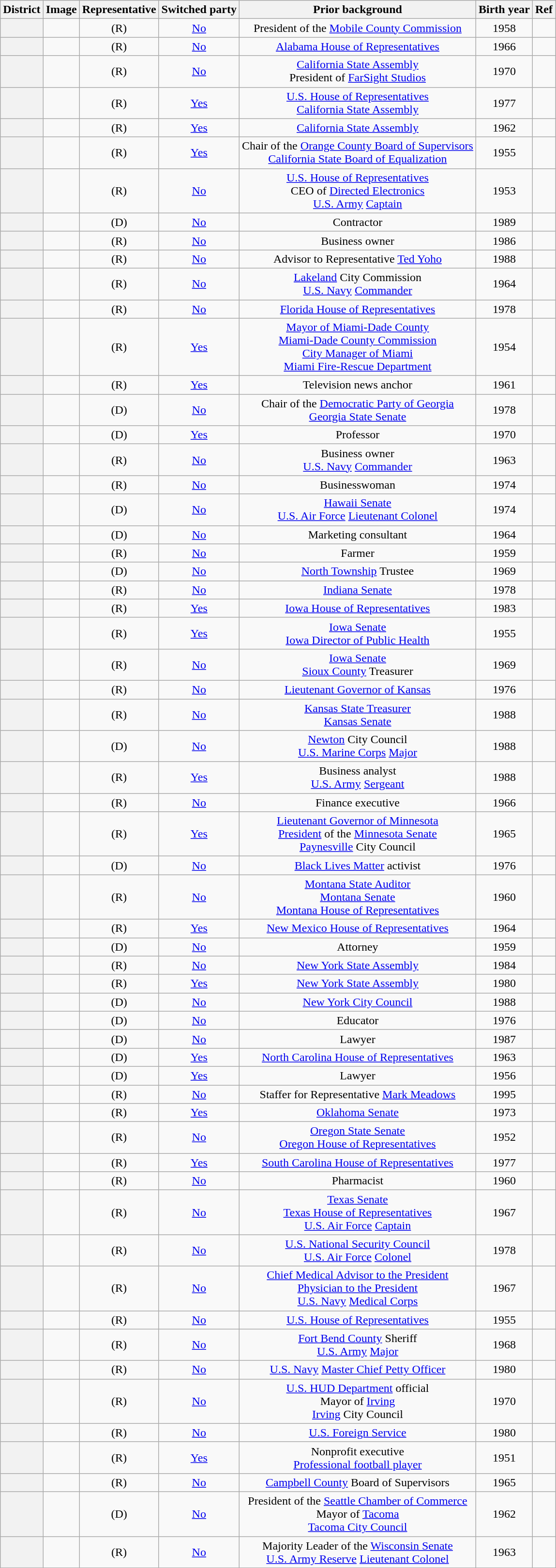<table class="sortable wikitable" style="text-align:center">
<tr>
<th>District</th>
<th>Image</th>
<th>Representative</th>
<th>Switched party</th>
<th>Prior background</th>
<th>Birth year</th>
<th>Ref</th>
</tr>
<tr>
<th></th>
<td></td>
<td> (R)</td>
<td><a href='#'>No</a><br></td>
<td>President of the <a href='#'>Mobile County Commission</a></td>
<td>1958</td>
<td></td>
</tr>
<tr>
<th></th>
<td></td>
<td> (R)</td>
<td><a href='#'>No</a><br></td>
<td><a href='#'>Alabama House of Representatives</a></td>
<td>1966</td>
<td></td>
</tr>
<tr>
<th></th>
<td></td>
<td> (R)</td>
<td><a href='#'>No</a><br></td>
<td><a href='#'>California State Assembly</a><br>President of <a href='#'>FarSight Studios</a></td>
<td>1970</td>
<td></td>
</tr>
<tr>
<th></th>
<td></td>
<td> (R)</td>
<td><a href='#'>Yes</a><br></td>
<td><a href='#'>U.S. House of Representatives</a><br><a href='#'>California State Assembly</a></td>
<td>1977</td>
<td></td>
</tr>
<tr>
<th></th>
<td></td>
<td> (R)</td>
<td><a href='#'>Yes</a><br></td>
<td><a href='#'>California State Assembly</a></td>
<td>1962</td>
<td></td>
</tr>
<tr>
<th></th>
<td></td>
<td> (R)</td>
<td><a href='#'>Yes</a><br></td>
<td>Chair of the <a href='#'>Orange County Board of Supervisors</a><br><a href='#'>California State Board of Equalization</a></td>
<td>1955</td>
<td></td>
</tr>
<tr>
<th></th>
<td></td>
<td> (R)</td>
<td><a href='#'>No</a><br></td>
<td><a href='#'>U.S. House of Representatives</a><br>CEO of <a href='#'>Directed Electronics</a><br><a href='#'>U.S. Army</a> <a href='#'>Captain</a></td>
<td>1953</td>
<td></td>
</tr>
<tr>
<th></th>
<td></td>
<td> (D)</td>
<td><a href='#'>No</a><br></td>
<td>Contractor</td>
<td>1989</td>
<td></td>
</tr>
<tr>
<th></th>
<td></td>
<td> (R)</td>
<td><a href='#'>No</a><br></td>
<td>Business owner</td>
<td>1986</td>
<td></td>
</tr>
<tr>
<th></th>
<td></td>
<td> (R)</td>
<td><a href='#'>No</a><br></td>
<td>Advisor to Representative <a href='#'>Ted Yoho</a></td>
<td>1988</td>
<td></td>
</tr>
<tr>
<th></th>
<td></td>
<td> (R)</td>
<td><a href='#'>No</a><br></td>
<td><a href='#'>Lakeland</a> City Commission<br><a href='#'>U.S. Navy</a> <a href='#'>Commander</a></td>
<td>1964</td>
<td></td>
</tr>
<tr>
<th></th>
<td></td>
<td> (R)</td>
<td><a href='#'>No</a><br></td>
<td><a href='#'>Florida House of Representatives</a></td>
<td>1978</td>
<td></td>
</tr>
<tr>
<th></th>
<td></td>
<td> (R)</td>
<td><a href='#'>Yes</a><br></td>
<td><a href='#'>Mayor of Miami-Dade County</a><br><a href='#'>Miami-Dade County Commission</a><br><a href='#'>City Manager of Miami</a><br><a href='#'>Miami Fire-Rescue Department</a></td>
<td>1954</td>
<td></td>
</tr>
<tr>
<th></th>
<td></td>
<td> (R)</td>
<td><a href='#'>Yes</a><br></td>
<td>Television news anchor</td>
<td>1961</td>
<td></td>
</tr>
<tr>
<th></th>
<td></td>
<td> (D)</td>
<td><a href='#'>No</a><br></td>
<td>Chair of the <a href='#'>Democratic Party of Georgia</a><br><a href='#'>Georgia State Senate</a></td>
<td>1978</td>
<td></td>
</tr>
<tr>
<th></th>
<td></td>
<td> (D)</td>
<td><a href='#'>Yes</a><br></td>
<td>Professor</td>
<td>1970</td>
<td></td>
</tr>
<tr>
<th></th>
<td></td>
<td> (R)</td>
<td><a href='#'>No</a><br></td>
<td>Business owner<br><a href='#'>U.S. Navy</a> <a href='#'>Commander</a></td>
<td>1963</td>
<td></td>
</tr>
<tr>
<th></th>
<td></td>
<td> (R)</td>
<td><a href='#'>No</a><br></td>
<td>Businesswoman</td>
<td>1974</td>
<td></td>
</tr>
<tr>
<th></th>
<td></td>
<td> (D)</td>
<td><a href='#'>No</a><br></td>
<td><a href='#'>Hawaii Senate</a><br><a href='#'>U.S. Air Force</a> <a href='#'>Lieutenant Colonel</a></td>
<td>1974</td>
<td></td>
</tr>
<tr>
<th></th>
<td></td>
<td> (D)</td>
<td><a href='#'>No</a><br></td>
<td>Marketing consultant</td>
<td>1964</td>
<td></td>
</tr>
<tr>
<th></th>
<td></td>
<td> (R)</td>
<td><a href='#'>No</a><br></td>
<td>Farmer</td>
<td>1959</td>
<td></td>
</tr>
<tr>
<th></th>
<td></td>
<td> (D)</td>
<td><a href='#'>No</a><br></td>
<td><a href='#'>North Township</a> Trustee</td>
<td>1969</td>
<td></td>
</tr>
<tr>
<th></th>
<td></td>
<td> (R)</td>
<td><a href='#'>No</a><br></td>
<td><a href='#'>Indiana Senate</a></td>
<td>1978</td>
<td></td>
</tr>
<tr>
<th></th>
<td></td>
<td> (R)</td>
<td><a href='#'>Yes</a><br></td>
<td><a href='#'>Iowa House of Representatives</a></td>
<td>1983</td>
<td></td>
</tr>
<tr>
<th></th>
<td></td>
<td> (R)</td>
<td><a href='#'>Yes</a><br></td>
<td><a href='#'>Iowa Senate</a><br><a href='#'>Iowa Director of Public Health</a></td>
<td>1955</td>
<td></td>
</tr>
<tr>
<th></th>
<td></td>
<td> (R)</td>
<td><a href='#'>No</a><br></td>
<td><a href='#'>Iowa Senate</a><br><a href='#'>Sioux County</a> Treasurer</td>
<td>1969</td>
<td></td>
</tr>
<tr>
<th></th>
<td></td>
<td> (R)</td>
<td><a href='#'>No</a><br></td>
<td><a href='#'>Lieutenant Governor of Kansas</a></td>
<td>1976</td>
<td></td>
</tr>
<tr>
<th></th>
<td></td>
<td> (R)</td>
<td><a href='#'>No</a><br></td>
<td><a href='#'>Kansas State Treasurer</a><br><a href='#'>Kansas Senate</a></td>
<td>1988</td>
<td></td>
</tr>
<tr>
<th></th>
<td></td>
<td> (D)</td>
<td><a href='#'>No</a><br></td>
<td><a href='#'>Newton</a> City Council<br><a href='#'>U.S. Marine Corps</a> <a href='#'>Major</a></td>
<td>1988</td>
<td></td>
</tr>
<tr>
<th></th>
<td></td>
<td> (R)</td>
<td><a href='#'>Yes</a><br></td>
<td>Business analyst<br><a href='#'>U.S. Army</a> <a href='#'>Sergeant</a></td>
<td>1988</td>
<td></td>
</tr>
<tr>
<th></th>
<td></td>
<td> (R)</td>
<td><a href='#'>No</a><br></td>
<td>Finance executive</td>
<td>1966</td>
<td></td>
</tr>
<tr>
<th></th>
<td></td>
<td> (R)</td>
<td><a href='#'>Yes</a><br></td>
<td><a href='#'>Lieutenant Governor of Minnesota</a><br><a href='#'>President</a> of the <a href='#'>Minnesota Senate</a><br><a href='#'>Paynesville</a> City Council</td>
<td>1965</td>
<td></td>
</tr>
<tr>
<th></th>
<td></td>
<td> (D)</td>
<td><a href='#'>No</a><br></td>
<td><a href='#'>Black Lives Matter</a> activist</td>
<td>1976</td>
<td></td>
</tr>
<tr>
<th></th>
<td></td>
<td> (R)</td>
<td><a href='#'>No</a><br></td>
<td><a href='#'>Montana State Auditor</a><br><a href='#'>Montana Senate</a><br><a href='#'>Montana House of Representatives</a></td>
<td>1960</td>
<td></td>
</tr>
<tr>
<th></th>
<td></td>
<td> (R)</td>
<td><a href='#'>Yes</a><br></td>
<td><a href='#'>New Mexico House of Representatives</a></td>
<td>1964</td>
<td></td>
</tr>
<tr>
<th></th>
<td></td>
<td> (D)</td>
<td><a href='#'>No</a><br></td>
<td>Attorney</td>
<td>1959</td>
<td></td>
</tr>
<tr>
<th></th>
<td></td>
<td> (R)</td>
<td><a href='#'>No</a><br></td>
<td><a href='#'>New York State Assembly</a></td>
<td>1984</td>
<td></td>
</tr>
<tr>
<th></th>
<td></td>
<td> (R)</td>
<td><a href='#'>Yes</a><br></td>
<td><a href='#'>New York State Assembly</a></td>
<td>1980</td>
<td></td>
</tr>
<tr>
<th></th>
<td></td>
<td> (D)</td>
<td><a href='#'>No</a><br></td>
<td><a href='#'>New York City Council</a></td>
<td>1988</td>
<td></td>
</tr>
<tr>
<th></th>
<td></td>
<td> (D)</td>
<td><a href='#'>No</a><br></td>
<td>Educator</td>
<td>1976</td>
<td></td>
</tr>
<tr>
<th></th>
<td></td>
<td> (D)</td>
<td><a href='#'>No</a><br></td>
<td>Lawyer</td>
<td>1987</td>
<td></td>
</tr>
<tr>
<th></th>
<td></td>
<td> (D)</td>
<td><a href='#'>Yes</a><br></td>
<td><a href='#'>North Carolina House of Representatives</a></td>
<td>1963</td>
<td></td>
</tr>
<tr>
<th></th>
<td></td>
<td> (D)</td>
<td><a href='#'>Yes</a><br></td>
<td>Lawyer</td>
<td>1956</td>
<td></td>
</tr>
<tr>
<th></th>
<td></td>
<td> (R)</td>
<td><a href='#'>No</a><br></td>
<td>Staffer for Representative <a href='#'>Mark Meadows</a></td>
<td>1995</td>
<td></td>
</tr>
<tr>
<th></th>
<td></td>
<td> (R)</td>
<td><a href='#'>Yes</a><br></td>
<td><a href='#'>Oklahoma Senate</a></td>
<td>1973</td>
<td></td>
</tr>
<tr>
<th></th>
<td></td>
<td> (R)</td>
<td><a href='#'>No</a><br></td>
<td><a href='#'>Oregon State Senate</a><br><a href='#'>Oregon House of Representatives</a></td>
<td>1952</td>
<td></td>
</tr>
<tr>
<th></th>
<td></td>
<td> (R)</td>
<td><a href='#'>Yes</a><br></td>
<td><a href='#'>South Carolina House of Representatives</a></td>
<td>1977</td>
<td></td>
</tr>
<tr>
<th></th>
<td></td>
<td> (R)</td>
<td><a href='#'>No</a><br></td>
<td>Pharmacist</td>
<td>1960</td>
<td></td>
</tr>
<tr>
<th></th>
<td></td>
<td> (R)</td>
<td><a href='#'>No</a><br></td>
<td><a href='#'>Texas Senate</a><br><a href='#'>Texas House of Representatives</a><br><a href='#'>U.S. Air Force</a> <a href='#'>Captain</a></td>
<td>1967</td>
<td></td>
</tr>
<tr>
<th></th>
<td></td>
<td> (R)</td>
<td><a href='#'>No</a><br></td>
<td><a href='#'>U.S. National Security Council</a><br><a href='#'>U.S. Air Force</a> <a href='#'>Colonel</a></td>
<td>1978</td>
<td></td>
</tr>
<tr>
<th></th>
<td></td>
<td> (R)</td>
<td><a href='#'>No</a><br></td>
<td><a href='#'>Chief Medical Advisor to the President</a><br><a href='#'>Physician to the President</a><br><a href='#'>U.S. Navy</a> <a href='#'>Medical Corps</a></td>
<td>1967</td>
<td></td>
</tr>
<tr>
<th></th>
<td></td>
<td> (R)</td>
<td><a href='#'>No</a><br></td>
<td><a href='#'>U.S. House of Representatives</a></td>
<td>1955</td>
<td></td>
</tr>
<tr>
<th></th>
<td></td>
<td> (R)</td>
<td><a href='#'>No</a><br></td>
<td><a href='#'>Fort Bend County</a> Sheriff<br><a href='#'>U.S. Army</a> <a href='#'>Major</a></td>
<td>1968</td>
<td></td>
</tr>
<tr>
<th></th>
<td></td>
<td> (R)</td>
<td><a href='#'>No</a><br></td>
<td><a href='#'>U.S. Navy</a> <a href='#'>Master Chief Petty Officer</a></td>
<td>1980</td>
<td></td>
</tr>
<tr>
<th></th>
<td></td>
<td> (R)</td>
<td><a href='#'>No</a><br></td>
<td><a href='#'>U.S. HUD Department</a> official<br>Mayor of <a href='#'>Irving</a><br><a href='#'>Irving</a> City Council</td>
<td>1970</td>
<td></td>
</tr>
<tr>
<th></th>
<td></td>
<td> (R)</td>
<td><a href='#'>No</a><br></td>
<td><a href='#'>U.S. Foreign Service</a></td>
<td>1980</td>
<td></td>
</tr>
<tr>
<th></th>
<td></td>
<td> (R)</td>
<td><a href='#'>Yes</a><br></td>
<td>Nonprofit executive<br><a href='#'>Professional football player</a></td>
<td>1951</td>
<td></td>
</tr>
<tr>
<th></th>
<td></td>
<td> (R)</td>
<td><a href='#'>No</a><br></td>
<td><a href='#'>Campbell County</a> Board of Supervisors</td>
<td>1965</td>
<td></td>
</tr>
<tr>
<th></th>
<td></td>
<td> (D)</td>
<td><a href='#'>No</a><br></td>
<td>President of the <a href='#'>Seattle Chamber of Commerce</a><br>Mayor of <a href='#'>Tacoma</a><br><a href='#'>Tacoma City Council</a></td>
<td>1962</td>
<td></td>
</tr>
<tr>
<th></th>
<td></td>
<td> (R)</td>
<td><a href='#'>No</a><br></td>
<td>Majority Leader of the <a href='#'>Wisconsin Senate</a><br><a href='#'>U.S. Army Reserve</a> <a href='#'>Lieutenant Colonel</a></td>
<td>1963</td>
<td></td>
</tr>
</table>
